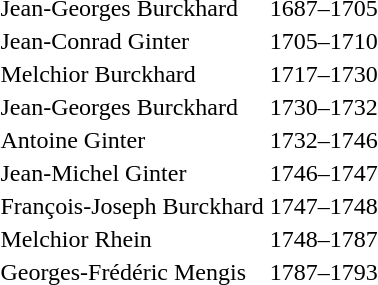<table>
<tr>
<td>Jean-Georges Burckhard</td>
<td>1687–1705</td>
</tr>
<tr>
<td>Jean-Conrad Ginter</td>
<td>1705–1710</td>
</tr>
<tr>
<td>Melchior Burckhard</td>
<td>1717–1730</td>
</tr>
<tr>
<td>Jean-Georges Burckhard</td>
<td>1730–1732</td>
</tr>
<tr>
<td>Antoine Ginter</td>
<td>1732–1746</td>
</tr>
<tr>
<td>Jean-Michel Ginter</td>
<td>1746–1747</td>
</tr>
<tr>
<td>François-Joseph Burckhard</td>
<td>1747–1748</td>
</tr>
<tr>
<td>Melchior Rhein</td>
<td>1748–1787</td>
</tr>
<tr>
<td>Georges-Frédéric Mengis</td>
<td>1787–1793</td>
</tr>
</table>
